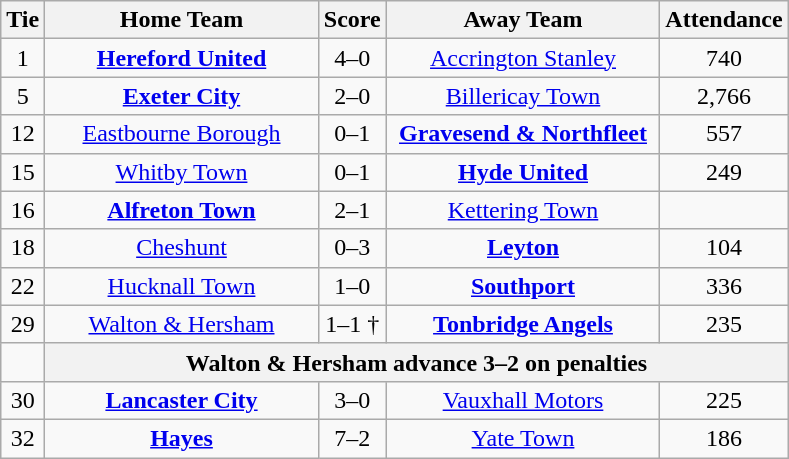<table class="wikitable" style="text-align:center;">
<tr>
<th width=20>Tie</th>
<th width=175>Home Team</th>
<th width=20>Score</th>
<th width=175>Away Team</th>
<th width=20>Attendance</th>
</tr>
<tr>
<td>1</td>
<td><strong><a href='#'>Hereford United</a></strong></td>
<td>4–0</td>
<td><a href='#'>Accrington Stanley</a></td>
<td>740</td>
</tr>
<tr>
<td>5</td>
<td><strong><a href='#'>Exeter City</a></strong></td>
<td>2–0</td>
<td><a href='#'>Billericay Town</a></td>
<td>2,766</td>
</tr>
<tr>
<td>12</td>
<td><a href='#'>Eastbourne Borough</a></td>
<td>0–1</td>
<td><strong><a href='#'>Gravesend & Northfleet</a></strong></td>
<td>557</td>
</tr>
<tr>
<td>15</td>
<td><a href='#'>Whitby Town</a></td>
<td>0–1</td>
<td><strong><a href='#'>Hyde United</a></strong></td>
<td>249</td>
</tr>
<tr>
<td>16</td>
<td><strong><a href='#'>Alfreton Town</a></strong></td>
<td>2–1</td>
<td><a href='#'>Kettering Town</a></td>
<td></td>
</tr>
<tr>
<td>18</td>
<td><a href='#'>Cheshunt</a></td>
<td>0–3</td>
<td><strong><a href='#'>Leyton</a></strong></td>
<td>104</td>
</tr>
<tr>
<td>22</td>
<td><a href='#'>Hucknall Town</a></td>
<td>1–0</td>
<td><strong><a href='#'>Southport</a></strong></td>
<td>336</td>
</tr>
<tr>
<td>29</td>
<td><a href='#'>Walton & Hersham</a></td>
<td>1–1 †</td>
<td><strong><a href='#'>Tonbridge Angels</a></strong></td>
<td>235</td>
</tr>
<tr>
<td></td>
<th colspan="5">Walton & Hersham advance 3–2 on penalties</th>
</tr>
<tr>
<td>30</td>
<td><strong><a href='#'>Lancaster City</a></strong></td>
<td>3–0</td>
<td><a href='#'>Vauxhall Motors</a></td>
<td>225</td>
</tr>
<tr>
<td>32</td>
<td><strong><a href='#'>Hayes</a></strong></td>
<td>7–2</td>
<td><a href='#'>Yate Town</a></td>
<td>186</td>
</tr>
</table>
